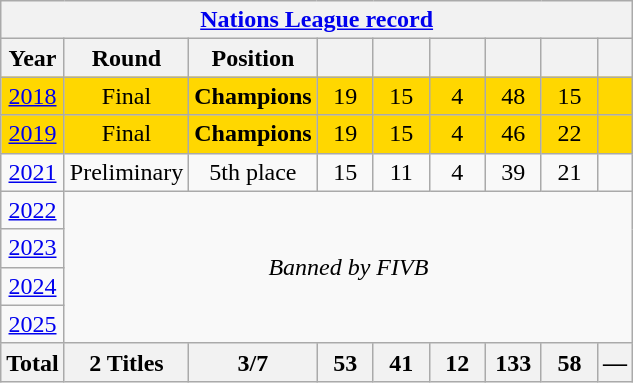<table class="wikitable" style="text-align: center;">
<tr>
<th colspan=9><a href='#'>Nations League record</a></th>
</tr>
<tr>
<th>Year</th>
<th>Round</th>
<th>Position</th>
<th width=30></th>
<th width=30></th>
<th width=30></th>
<th width=30></th>
<th width=30></th>
<th></th>
</tr>
<tr bgcolor=gold>
<td> <a href='#'>2018</a></td>
<td>Final</td>
<td><strong>Champions</strong></td>
<td>19</td>
<td>15</td>
<td>4</td>
<td>48</td>
<td>15</td>
<td></td>
</tr>
<tr bgcolor=gold>
<td> <a href='#'>2019</a></td>
<td>Final</td>
<td><strong>Champions</strong></td>
<td>19</td>
<td>15</td>
<td>4</td>
<td>46</td>
<td>22</td>
<td></td>
</tr>
<tr>
<td> <a href='#'>2021</a></td>
<td>Preliminary</td>
<td>5th place</td>
<td>15</td>
<td>11</td>
<td>4</td>
<td>39</td>
<td>21</td>
<td></td>
</tr>
<tr>
<td> <a href='#'>2022</a></td>
<td colspan=8 rowspan=4><em>Banned by FIVB</em></td>
</tr>
<tr>
<td> <a href='#'>2023</a></td>
</tr>
<tr>
<td> <a href='#'>2024</a></td>
</tr>
<tr>
<td> <a href='#'>2025</a></td>
</tr>
<tr>
<th>Total</th>
<th>2 Titles</th>
<th>3/7</th>
<th>53</th>
<th>41</th>
<th>12</th>
<th>133</th>
<th>58</th>
<th>—</th>
</tr>
</table>
